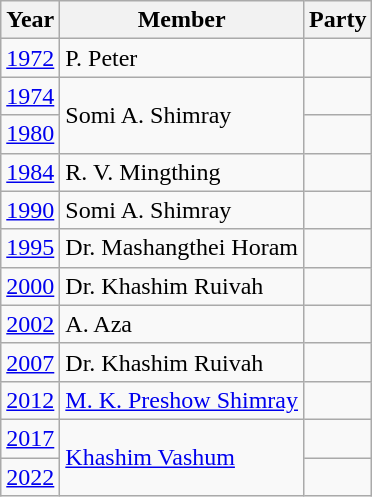<table class="wikitable sortable">
<tr>
<th>Year</th>
<th>Member</th>
<th colspan="2">Party</th>
</tr>
<tr>
<td><a href='#'>1972</a></td>
<td>P. Peter</td>
<td></td>
</tr>
<tr>
<td><a href='#'>1974</a></td>
<td rowspan="2">Somi A. Shimray</td>
<td></td>
</tr>
<tr>
<td><a href='#'>1980</a></td>
<td></td>
</tr>
<tr>
<td><a href='#'>1984</a></td>
<td>R. V. Mingthing</td>
<td></td>
</tr>
<tr>
<td><a href='#'>1990</a></td>
<td>Somi A. Shimray</td>
<td></td>
</tr>
<tr>
<td><a href='#'>1995</a></td>
<td>Dr. Mashangthei Horam</td>
<td></td>
</tr>
<tr>
<td><a href='#'>2000</a></td>
<td>Dr. Khashim Ruivah</td>
<td></td>
</tr>
<tr>
<td><a href='#'>2002</a></td>
<td>A. Aza</td>
<td></td>
</tr>
<tr>
<td><a href='#'>2007</a></td>
<td>Dr. Khashim Ruivah</td>
<td></td>
</tr>
<tr>
<td><a href='#'>2012</a></td>
<td><a href='#'>M. K. Preshow Shimray</a></td>
<td></td>
</tr>
<tr>
<td><a href='#'>2017</a></td>
<td rowspan="2"><a href='#'>Khashim Vashum</a></td>
<td></td>
</tr>
<tr>
<td><a href='#'>2022</a></td>
</tr>
</table>
